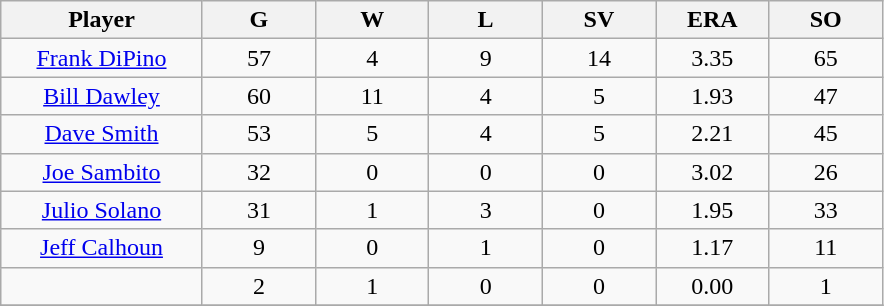<table class="wikitable sortable">
<tr>
<th bgcolor="#DDDDFF" width="16%">Player</th>
<th bgcolor="#DDDDFF" width="9%">G</th>
<th bgcolor="#DDDDFF" width="9%">W</th>
<th bgcolor="#DDDDFF" width="9%">L</th>
<th bgcolor="#DDDDFF" width="9%">SV</th>
<th bgcolor="#DDDDFF" width="9%">ERA</th>
<th bgcolor="#DDDDFF" width="9%">SO</th>
</tr>
<tr align="center">
<td><a href='#'>Frank DiPino</a></td>
<td>57</td>
<td>4</td>
<td>9</td>
<td>14</td>
<td>3.35</td>
<td>65</td>
</tr>
<tr align=center>
<td><a href='#'>Bill Dawley</a></td>
<td>60</td>
<td>11</td>
<td>4</td>
<td>5</td>
<td>1.93</td>
<td>47</td>
</tr>
<tr align=center>
<td><a href='#'>Dave Smith</a></td>
<td>53</td>
<td>5</td>
<td>4</td>
<td>5</td>
<td>2.21</td>
<td>45</td>
</tr>
<tr align=center>
<td><a href='#'>Joe Sambito</a></td>
<td>32</td>
<td>0</td>
<td>0</td>
<td>0</td>
<td>3.02</td>
<td>26</td>
</tr>
<tr align=center>
<td><a href='#'>Julio Solano</a></td>
<td>31</td>
<td>1</td>
<td>3</td>
<td>0</td>
<td>1.95</td>
<td>33</td>
</tr>
<tr align=center>
<td><a href='#'>Jeff Calhoun</a></td>
<td>9</td>
<td>0</td>
<td>1</td>
<td>0</td>
<td>1.17</td>
<td>11</td>
</tr>
<tr align=center>
<td></td>
<td>2</td>
<td>1</td>
<td>0</td>
<td>0</td>
<td>0.00</td>
<td>1</td>
</tr>
<tr align="center">
</tr>
</table>
